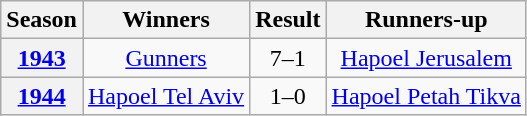<table class="wikitable plainrowheaders" style="text-align: center;">
<tr>
<th>Season</th>
<th>Winners</th>
<th>Result</th>
<th>Runners-up</th>
</tr>
<tr>
<th><a href='#'>1943</a></th>
<td> <a href='#'>Gunners</a></td>
<td>7–1</td>
<td><a href='#'>Hapoel Jerusalem</a></td>
</tr>
<tr>
<th><a href='#'>1944</a></th>
<td><a href='#'>Hapoel Tel Aviv</a></td>
<td>1–0</td>
<td><a href='#'>Hapoel Petah Tikva</a></td>
</tr>
</table>
